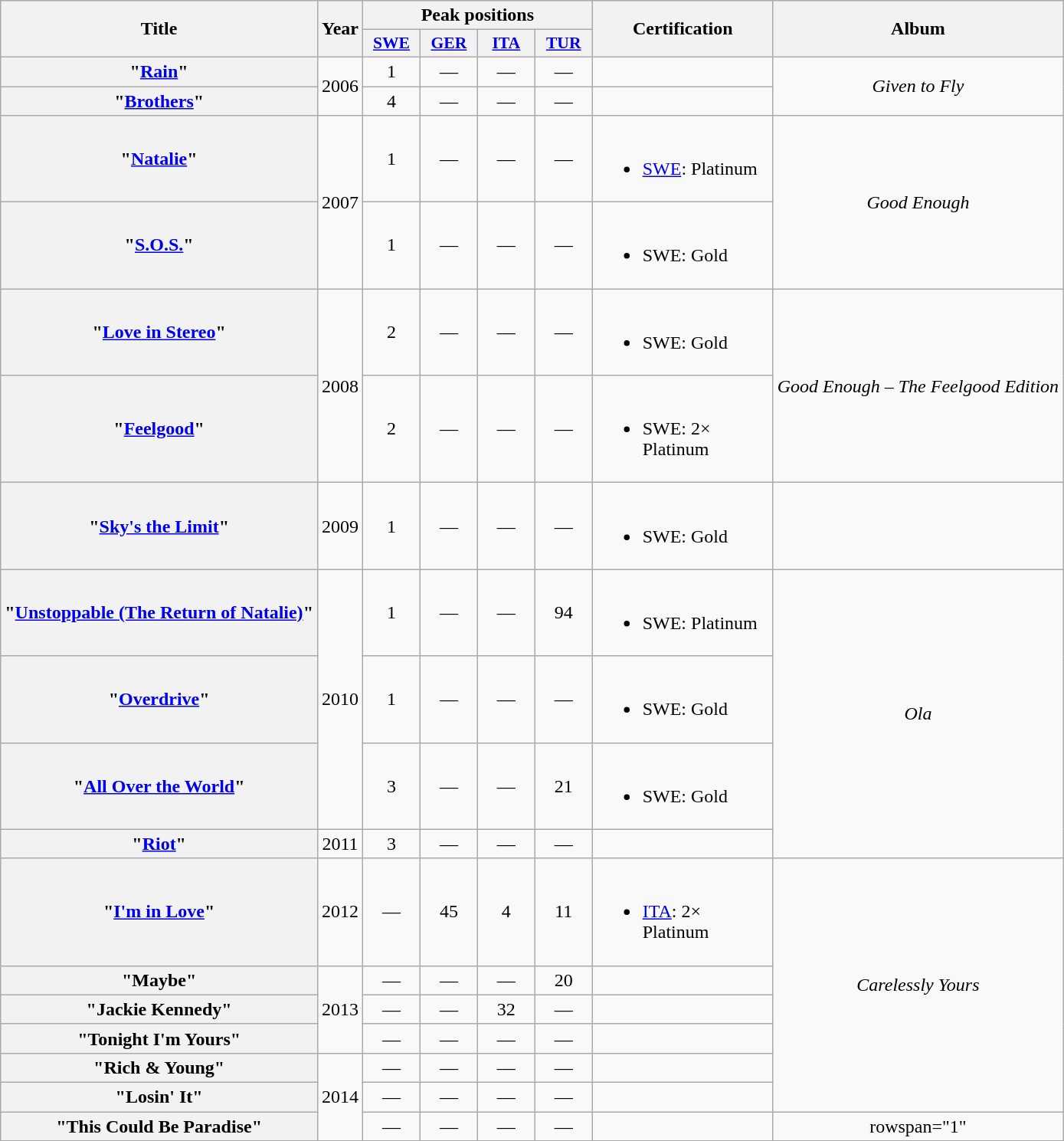<table class="wikitable plainrowheaders" style="text-align:center;">
<tr>
<th scope="col" rowspan="2">Title</th>
<th scope="col" rowspan="2">Year</th>
<th scope="col" colspan="4">Peak positions</th>
<th rowspan="2" style="width:150px;">Certification</th>
<th scope="col" rowspan="2">Album</th>
</tr>
<tr>
<th scope="col" style="width:3em;font-size:90%;"><a href='#'>SWE</a><br></th>
<th scope="col" style="width:3em;font-size:90%;"><a href='#'>GER</a><br></th>
<th scope="col" style="width:3em;font-size:90%;"><a href='#'>ITA</a><br></th>
<th scope="col" style="width:3em;font-size:90%;"><a href='#'>TUR</a><br></th>
</tr>
<tr>
<th scope="row">"<a href='#'>Rain</a>"</th>
<td rowspan="2">2006</td>
<td>1</td>
<td>—</td>
<td>—</td>
<td>—</td>
<td></td>
<td rowspan="2"><em>Given to Fly</em></td>
</tr>
<tr>
<th scope="row">"<a href='#'>Brothers</a>"</th>
<td>4</td>
<td>—</td>
<td>—</td>
<td>—</td>
</tr>
<tr>
<th scope="row">"<a href='#'>Natalie</a>"</th>
<td rowspan="2">2007</td>
<td>1</td>
<td>—</td>
<td>—</td>
<td>—</td>
<td style="text-align:left;"><br><ul><li><a href='#'>SWE</a>: Platinum</li></ul></td>
<td rowspan="2"><em>Good Enough</em></td>
</tr>
<tr>
<th scope="row">"<a href='#'>S.O.S.</a>"</th>
<td>1</td>
<td>—</td>
<td>—</td>
<td>—</td>
<td style="text-align:left;"><br><ul><li>SWE: Gold</li></ul></td>
</tr>
<tr>
<th scope="row">"<a href='#'>Love in Stereo</a>"</th>
<td rowspan="2">2008</td>
<td>2</td>
<td>—</td>
<td>—</td>
<td>—</td>
<td style="text-align:left;"><br><ul><li>SWE: Gold</li></ul></td>
<td rowspan="2"><em>Good Enough – The Feelgood Edition</em></td>
</tr>
<tr>
<th scope="row">"<a href='#'>Feelgood</a>"</th>
<td>2</td>
<td>—</td>
<td>—</td>
<td>—</td>
<td style="text-align:left;"><br><ul><li>SWE: 2× Platinum</li></ul></td>
</tr>
<tr>
<th scope="row">"<a href='#'>Sky's the Limit</a>"</th>
<td>2009</td>
<td>1</td>
<td>—</td>
<td>—</td>
<td>—</td>
<td style="text-align:left;"><br><ul><li>SWE: Gold</li></ul></td>
<td></td>
</tr>
<tr>
<th scope="row">"<a href='#'>Unstoppable (The Return of Natalie)</a>"</th>
<td rowspan="3">2010</td>
<td>1</td>
<td>—</td>
<td>—</td>
<td>94</td>
<td style="text-align:left;"><br><ul><li>SWE: Platinum</li></ul></td>
<td rowspan="4"><em>Ola</em></td>
</tr>
<tr>
<th scope="row">"<a href='#'>Overdrive</a>"</th>
<td>1</td>
<td>—</td>
<td>—</td>
<td>—</td>
<td style="text-align:left;"><br><ul><li>SWE: Gold</li></ul></td>
</tr>
<tr>
<th scope="row">"<a href='#'>All Over the World</a>"</th>
<td>3</td>
<td>—</td>
<td>—</td>
<td>21</td>
<td style="text-align:left;"><br><ul><li>SWE: Gold</li></ul></td>
</tr>
<tr>
<th scope="row">"<a href='#'>Riot</a>"</th>
<td>2011</td>
<td>3</td>
<td>—</td>
<td>—</td>
<td>—</td>
</tr>
<tr>
<th scope="row">"<a href='#'>I'm in Love</a>"</th>
<td>2012</td>
<td>—</td>
<td>45</td>
<td>4</td>
<td>11</td>
<td style="text-align:left;"><br><ul><li><a href='#'>ITA</a>: 2× Platinum</li></ul></td>
<td rowspan="6"><em>Carelessly Yours</em></td>
</tr>
<tr>
<th scope="row">"Maybe"</th>
<td rowspan="3">2013</td>
<td>—</td>
<td>—</td>
<td>—</td>
<td>20</td>
<td style="text-align:left;"></td>
</tr>
<tr>
<th scope="row">"Jackie Kennedy"</th>
<td>—</td>
<td>—</td>
<td>32</td>
<td>—</td>
<td style="text-align:left;"></td>
</tr>
<tr>
<th scope="row">"Tonight I'm Yours"</th>
<td>—</td>
<td>—</td>
<td>—</td>
<td>—</td>
<td style="text-align:left;"></td>
</tr>
<tr>
<th scope="row">"Rich & Young"</th>
<td rowspan="3">2014</td>
<td>—</td>
<td>—</td>
<td>—</td>
<td>—</td>
<td style="text-align:left;"></td>
</tr>
<tr>
<th scope="row">"Losin' It"</th>
<td>—</td>
<td>—</td>
<td>—</td>
<td>—</td>
<td style="text-align:left;"></td>
</tr>
<tr>
<th scope="row">"This Could Be Paradise"</th>
<td>—</td>
<td>—</td>
<td>—</td>
<td>—</td>
<td></td>
<td>rowspan="1" </td>
</tr>
<tr>
</tr>
</table>
